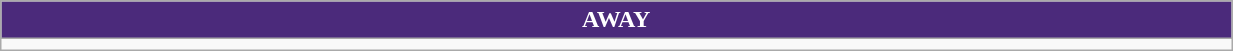<table class="wikitable collapsible collapsed" style="width:65%">
<tr>
<th colspan=6 ! style="color:white; background:#4B2A7B">AWAY</th>
</tr>
<tr>
<td></td>
</tr>
</table>
